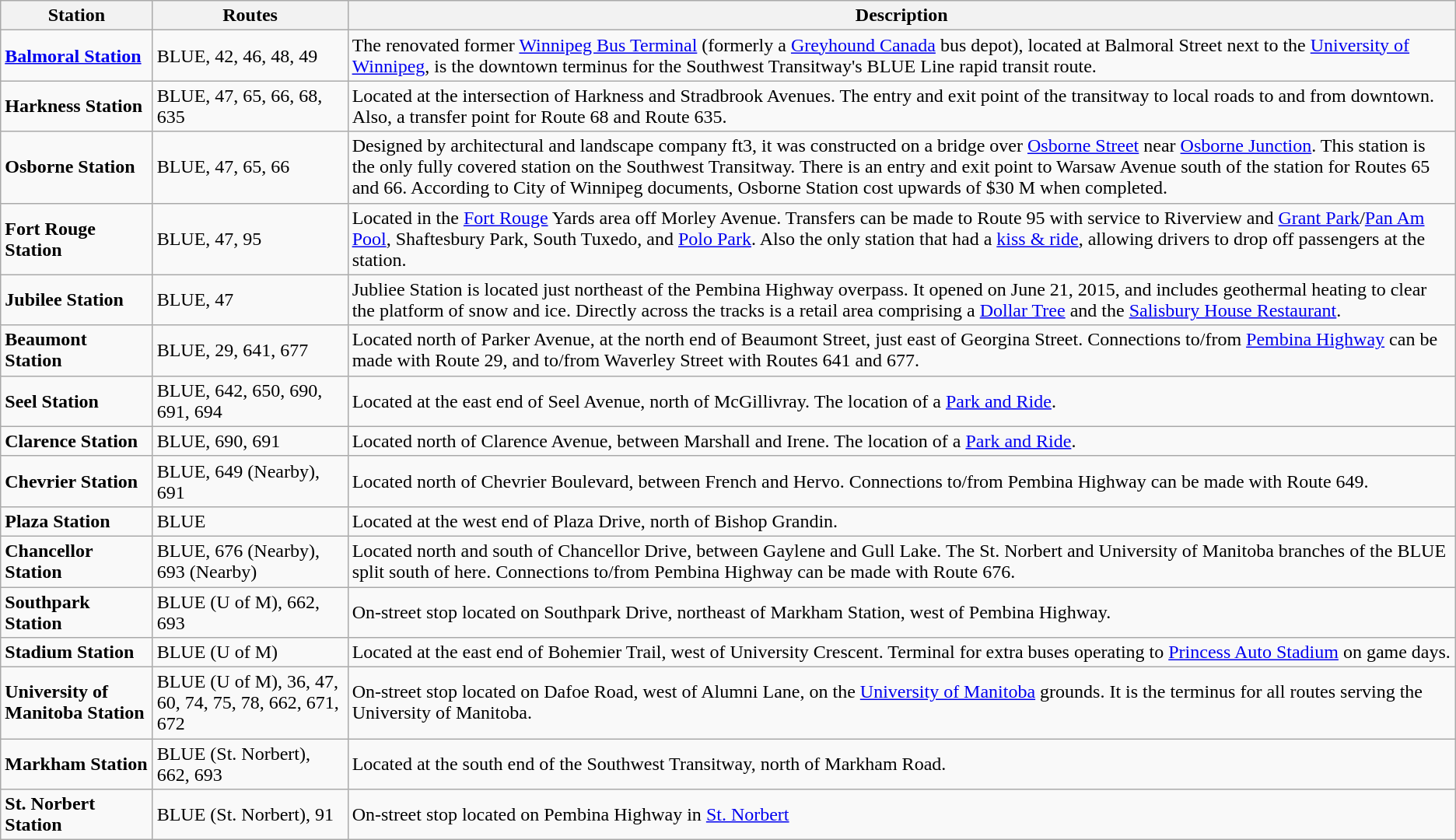<table class="wikitable">
<tr>
<th>Station</th>
<th>Routes</th>
<th>Description</th>
</tr>
<tr>
<td><strong><a href='#'>Balmoral Station</a></strong></td>
<td>BLUE, 42, 46, 48, 49</td>
<td>The renovated former <a href='#'>Winnipeg Bus Terminal</a> (formerly a <a href='#'>Greyhound Canada</a> bus depot), located at Balmoral Street next to the <a href='#'>University of Winnipeg</a>, is the downtown terminus for the Southwest Transitway's BLUE Line rapid transit route.</td>
</tr>
<tr>
<td><strong>Harkness Station</strong></td>
<td>BLUE, 47, 65, 66, 68, 635</td>
<td>Located at the intersection of Harkness and Stradbrook Avenues. The entry and exit point of the transitway to local roads to and from downtown. Also, a transfer point for Route 68 and Route 635.</td>
</tr>
<tr>
<td><strong>Osborne Station</strong></td>
<td>BLUE, 47, 65, 66</td>
<td>Designed by architectural and landscape company ft3, it was constructed on a bridge over <a href='#'>Osborne Street</a> near <a href='#'>Osborne Junction</a>. This station is the only fully covered station on the Southwest Transitway. There is an entry and exit point to Warsaw Avenue south of the station for Routes 65 and 66. According to City of Winnipeg documents, Osborne Station cost upwards of $30 M when completed.</td>
</tr>
<tr>
<td><strong>Fort Rouge Station</strong></td>
<td>BLUE, 47, 95</td>
<td>Located in the <a href='#'>Fort Rouge</a> Yards area off Morley Avenue. Transfers can be made to Route 95 with service to Riverview and <a href='#'>Grant Park</a>/<a href='#'>Pan Am Pool</a>, Shaftesbury Park, South Tuxedo, and <a href='#'>Polo Park</a>. Also the only station that had a <a href='#'>kiss & ride</a>, allowing drivers to drop off passengers at the station.</td>
</tr>
<tr>
<td><strong>Jubilee Station</strong></td>
<td>BLUE, 47</td>
<td>Jubliee Station is located just northeast of the Pembina Highway overpass. It opened on June 21, 2015, and includes geothermal heating to clear the platform of snow and ice. Directly across the tracks is a retail area comprising a <a href='#'>Dollar Tree</a> and the <a href='#'>Salisbury House Restaurant</a>.</td>
</tr>
<tr>
<td><strong>Beaumont Station</strong></td>
<td>BLUE, 29, 641, 677</td>
<td>Located north of Parker Avenue, at the north end of Beaumont Street, just east of Georgina Street. Connections to/from <a href='#'>Pembina Highway</a> can be made with Route 29, and to/from Waverley Street with Routes 641 and 677.</td>
</tr>
<tr>
<td><strong>Seel Station</strong></td>
<td>BLUE, 642, 650, 690, 691, 694</td>
<td>Located at the east end of Seel Avenue, north of McGillivray. The location of a <a href='#'>Park and Ride</a>.</td>
</tr>
<tr>
<td><strong>Clarence Station</strong></td>
<td>BLUE, 690, 691</td>
<td>Located north of Clarence Avenue, between Marshall and Irene. The location of a <a href='#'>Park and Ride</a>.</td>
</tr>
<tr>
<td><strong>Chevrier Station</strong></td>
<td>BLUE, 649 (Nearby), 691</td>
<td>Located north of Chevrier Boulevard, between French and Hervo. Connections to/from Pembina Highway can be made with Route 649.</td>
</tr>
<tr>
<td><strong>Plaza Station</strong></td>
<td>BLUE</td>
<td>Located at the west end of Plaza Drive, north of Bishop Grandin.</td>
</tr>
<tr>
<td><strong>Chancellor Station</strong></td>
<td>BLUE, 676 (Nearby), 693 (Nearby)</td>
<td>Located north and south of Chancellor Drive, between Gaylene and Gull Lake. The St. Norbert and University of Manitoba branches of the BLUE split south of here. Connections to/from Pembina Highway can be made with Route 676.</td>
</tr>
<tr>
<td><strong>Southpark Station</strong></td>
<td>BLUE (U of M), 662, 693</td>
<td>On-street stop located on Southpark Drive, northeast of Markham Station, west of Pembina Highway.</td>
</tr>
<tr>
<td><strong>Stadium Station</strong></td>
<td>BLUE (U of M)</td>
<td>Located at the east end of Bohemier Trail, west of University Crescent. Terminal for extra buses operating to <a href='#'>Princess Auto Stadium</a> on game days.</td>
</tr>
<tr>
<td><strong>University of Manitoba Station</strong></td>
<td>BLUE (U of M), 36, 47, 60, 74, 75, 78, 662, 671, 672</td>
<td>On-street stop located on Dafoe Road, west of Alumni Lane, on the <a href='#'>University of Manitoba</a> grounds. It is the terminus for all routes serving the University of Manitoba.</td>
</tr>
<tr>
<td><strong>Markham Station</strong></td>
<td>BLUE (St. Norbert), 662, 693</td>
<td>Located at the south end of the Southwest Transitway, north of Markham Road.</td>
</tr>
<tr>
<td><strong>St. Norbert Station</strong></td>
<td>BLUE (St. Norbert), 91</td>
<td>On-street stop located on Pembina Highway in <a href='#'>St. Norbert</a></td>
</tr>
</table>
